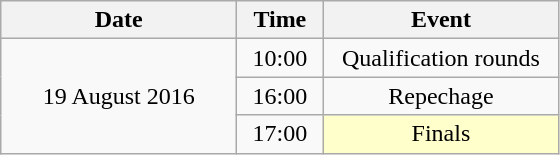<table class = "wikitable" style="text-align:center;">
<tr>
<th width=150>Date</th>
<th width=50>Time</th>
<th width=150>Event</th>
</tr>
<tr>
<td rowspan=3>19 August 2016</td>
<td>10:00</td>
<td>Qualification rounds</td>
</tr>
<tr>
<td>16:00</td>
<td>Repechage</td>
</tr>
<tr>
<td>17:00</td>
<td bgcolor=ffffcc>Finals</td>
</tr>
</table>
